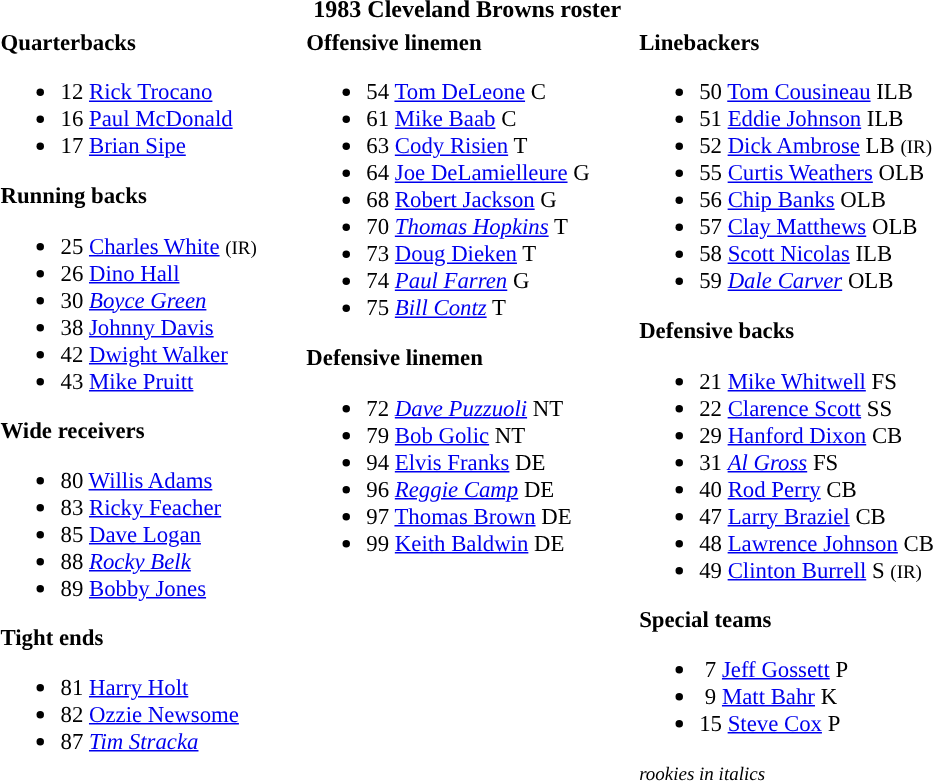<table class="toccolours" style="text-align: left;">
<tr>
<th colspan="7" style="text-align:center;">1983 Cleveland Browns roster</th>
</tr>
<tr>
<td style="font-size: 95%;" valign="top"><strong>Quarterbacks</strong><br><ul><li>12 <a href='#'>Rick Trocano</a></li><li>16 <a href='#'>Paul McDonald</a></li><li>17 <a href='#'>Brian Sipe</a></li></ul><strong>Running backs</strong><ul><li>25 <a href='#'>Charles White</a> <small>(IR)</small> </li><li>26 <a href='#'>Dino Hall</a></li><li>30 <em><a href='#'>Boyce Green</a></em></li><li>38 <a href='#'>Johnny Davis</a></li><li>42 <a href='#'>Dwight Walker</a></li><li>43 <a href='#'>Mike Pruitt</a></li></ul><strong>Wide receivers</strong><ul><li>80 <a href='#'>Willis Adams</a></li><li>83 <a href='#'>Ricky Feacher</a></li><li>85 <a href='#'>Dave Logan</a></li><li>88 <em><a href='#'>Rocky Belk</a></em></li><li>89 <a href='#'>Bobby Jones</a></li></ul><strong>Tight ends</strong><ul><li>81 <a href='#'>Harry Holt</a></li><li>82 <a href='#'>Ozzie Newsome</a></li><li>87 <em><a href='#'>Tim Stracka</a></em></li></ul></td>
<td style="width: 25px;"></td>
<td style="font-size: 95%;" valign="top"><strong>Offensive linemen</strong><br><ul><li>54 <a href='#'>Tom DeLeone</a> C</li><li>61 <a href='#'>Mike Baab</a> C</li><li>63 <a href='#'>Cody Risien</a> T</li><li>64 <a href='#'>Joe DeLamielleure</a> G</li><li>68 <a href='#'>Robert Jackson</a> G</li><li>70 <em><a href='#'>Thomas Hopkins</a></em> T</li><li>73 <a href='#'>Doug Dieken</a> T</li><li>74 <em><a href='#'>Paul Farren</a></em> G</li><li>75 <em><a href='#'>Bill Contz</a></em> T</li></ul><strong>Defensive linemen</strong><ul><li>72 <em><a href='#'>Dave Puzzuoli</a></em> NT</li><li>79 <a href='#'>Bob Golic</a> NT</li><li>94 <a href='#'>Elvis Franks</a> DE</li><li>96 <em><a href='#'>Reggie Camp</a></em> DE</li><li>97 <a href='#'>Thomas Brown</a> DE</li><li>99 <a href='#'>Keith Baldwin</a> DE</li></ul></td>
<td style="width: 25px;"></td>
<td style="font-size: 95%;" valign="top"><strong>Linebackers</strong><br><ul><li>50 <a href='#'>Tom Cousineau</a> ILB</li><li>51 <a href='#'>Eddie Johnson</a> ILB</li><li>52 <a href='#'>Dick Ambrose</a> LB <small>(IR)</small> </li><li>55 <a href='#'>Curtis Weathers</a> OLB</li><li>56 <a href='#'>Chip Banks</a> OLB</li><li>57 <a href='#'>Clay Matthews</a> OLB</li><li>58 <a href='#'>Scott Nicolas</a> ILB</li><li>59 <em><a href='#'>Dale Carver</a></em> OLB</li></ul><strong>Defensive backs</strong><ul><li>21 <a href='#'>Mike Whitwell</a> FS</li><li>22 <a href='#'>Clarence Scott</a> SS</li><li>29 <a href='#'>Hanford Dixon</a> CB</li><li>31 <em><a href='#'>Al Gross</a></em> FS</li><li>40 <a href='#'>Rod Perry</a> CB</li><li>47 <a href='#'>Larry Braziel</a> CB</li><li>48 <a href='#'>Lawrence Johnson</a> CB</li><li>49 <a href='#'>Clinton Burrell</a> S <small>(IR)</small> </li></ul><strong>Special teams</strong><ul><li> 7 <a href='#'>Jeff Gossett</a> P</li><li> 9 <a href='#'>Matt Bahr</a> K</li><li>15 <a href='#'>Steve Cox</a> P</li></ul><small><em>rookies in italics</em></small></td>
</tr>
</table>
